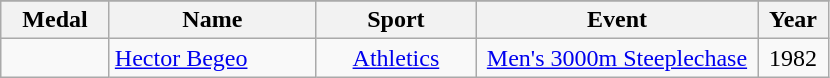<table class="wikitable"  style="font-size:100%;  text-align:center;">
<tr>
</tr>
<tr>
<th width="65">Medal</th>
<th width="130">Name</th>
<th width="100">Sport</th>
<th width="180">Event</th>
<th width="40">Year</th>
</tr>
<tr>
<td></td>
<td align=left><a href='#'>Hector Begeo</a></td>
<td><a href='#'>Athletics</a></td>
<td><a href='#'>Men's 3000m Steeplechase</a></td>
<td>1982</td>
</tr>
</table>
